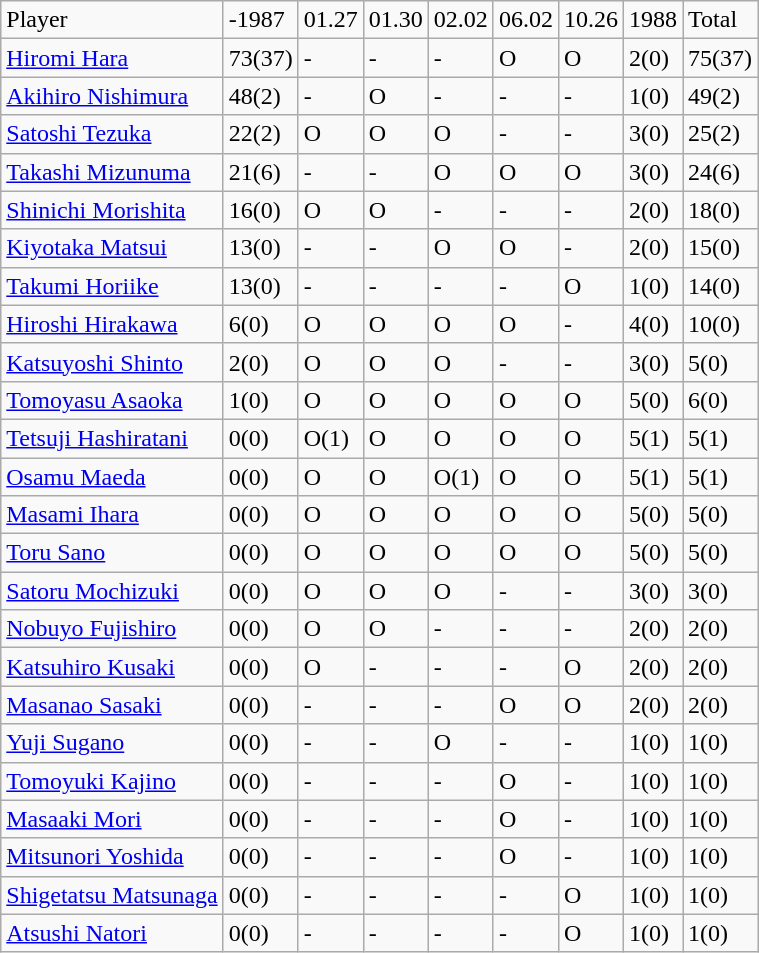<table class="wikitable" style="text-align:left;">
<tr>
<td>Player</td>
<td>-1987</td>
<td>01.27</td>
<td>01.30</td>
<td>02.02</td>
<td>06.02</td>
<td>10.26</td>
<td>1988</td>
<td>Total</td>
</tr>
<tr>
<td><a href='#'>Hiromi Hara</a></td>
<td>73(37)</td>
<td>-</td>
<td>-</td>
<td>-</td>
<td>O</td>
<td>O</td>
<td>2(0)</td>
<td>75(37)</td>
</tr>
<tr>
<td><a href='#'>Akihiro Nishimura</a></td>
<td>48(2)</td>
<td>-</td>
<td>O</td>
<td>-</td>
<td>-</td>
<td>-</td>
<td>1(0)</td>
<td>49(2)</td>
</tr>
<tr>
<td><a href='#'>Satoshi Tezuka</a></td>
<td>22(2)</td>
<td>O</td>
<td>O</td>
<td>O</td>
<td>-</td>
<td>-</td>
<td>3(0)</td>
<td>25(2)</td>
</tr>
<tr>
<td><a href='#'>Takashi Mizunuma</a></td>
<td>21(6)</td>
<td>-</td>
<td>-</td>
<td>O</td>
<td>O</td>
<td>O</td>
<td>3(0)</td>
<td>24(6)</td>
</tr>
<tr>
<td><a href='#'>Shinichi Morishita</a></td>
<td>16(0)</td>
<td>O</td>
<td>O</td>
<td>-</td>
<td>-</td>
<td>-</td>
<td>2(0)</td>
<td>18(0)</td>
</tr>
<tr>
<td><a href='#'>Kiyotaka Matsui</a></td>
<td>13(0)</td>
<td>-</td>
<td>-</td>
<td>O</td>
<td>O</td>
<td>-</td>
<td>2(0)</td>
<td>15(0)</td>
</tr>
<tr>
<td><a href='#'>Takumi Horiike</a></td>
<td>13(0)</td>
<td>-</td>
<td>-</td>
<td>-</td>
<td>-</td>
<td>O</td>
<td>1(0)</td>
<td>14(0)</td>
</tr>
<tr>
<td><a href='#'>Hiroshi Hirakawa</a></td>
<td>6(0)</td>
<td>O</td>
<td>O</td>
<td>O</td>
<td>O</td>
<td>-</td>
<td>4(0)</td>
<td>10(0)</td>
</tr>
<tr>
<td><a href='#'>Katsuyoshi Shinto</a></td>
<td>2(0)</td>
<td>O</td>
<td>O</td>
<td>O</td>
<td>-</td>
<td>-</td>
<td>3(0)</td>
<td>5(0)</td>
</tr>
<tr>
<td><a href='#'>Tomoyasu Asaoka</a></td>
<td>1(0)</td>
<td>O</td>
<td>O</td>
<td>O</td>
<td>O</td>
<td>O</td>
<td>5(0)</td>
<td>6(0)</td>
</tr>
<tr>
<td><a href='#'>Tetsuji Hashiratani</a></td>
<td>0(0)</td>
<td>O(1)</td>
<td>O</td>
<td>O</td>
<td>O</td>
<td>O</td>
<td>5(1)</td>
<td>5(1)</td>
</tr>
<tr>
<td><a href='#'>Osamu Maeda</a></td>
<td>0(0)</td>
<td>O</td>
<td>O</td>
<td>O(1)</td>
<td>O</td>
<td>O</td>
<td>5(1)</td>
<td>5(1)</td>
</tr>
<tr>
<td><a href='#'>Masami Ihara</a></td>
<td>0(0)</td>
<td>O</td>
<td>O</td>
<td>O</td>
<td>O</td>
<td>O</td>
<td>5(0)</td>
<td>5(0)</td>
</tr>
<tr>
<td><a href='#'>Toru Sano</a></td>
<td>0(0)</td>
<td>O</td>
<td>O</td>
<td>O</td>
<td>O</td>
<td>O</td>
<td>5(0)</td>
<td>5(0)</td>
</tr>
<tr>
<td><a href='#'>Satoru Mochizuki</a></td>
<td>0(0)</td>
<td>O</td>
<td>O</td>
<td>O</td>
<td>-</td>
<td>-</td>
<td>3(0)</td>
<td>3(0)</td>
</tr>
<tr>
<td><a href='#'>Nobuyo Fujishiro</a></td>
<td>0(0)</td>
<td>O</td>
<td>O</td>
<td>-</td>
<td>-</td>
<td>-</td>
<td>2(0)</td>
<td>2(0)</td>
</tr>
<tr>
<td><a href='#'>Katsuhiro Kusaki</a></td>
<td>0(0)</td>
<td>O</td>
<td>-</td>
<td>-</td>
<td>-</td>
<td>O</td>
<td>2(0)</td>
<td>2(0)</td>
</tr>
<tr>
<td><a href='#'>Masanao Sasaki</a></td>
<td>0(0)</td>
<td>-</td>
<td>-</td>
<td>-</td>
<td>O</td>
<td>O</td>
<td>2(0)</td>
<td>2(0)</td>
</tr>
<tr>
<td><a href='#'>Yuji Sugano</a></td>
<td>0(0)</td>
<td>-</td>
<td>-</td>
<td>O</td>
<td>-</td>
<td>-</td>
<td>1(0)</td>
<td>1(0)</td>
</tr>
<tr>
<td><a href='#'>Tomoyuki Kajino</a></td>
<td>0(0)</td>
<td>-</td>
<td>-</td>
<td>-</td>
<td>O</td>
<td>-</td>
<td>1(0)</td>
<td>1(0)</td>
</tr>
<tr>
<td><a href='#'>Masaaki Mori</a></td>
<td>0(0)</td>
<td>-</td>
<td>-</td>
<td>-</td>
<td>O</td>
<td>-</td>
<td>1(0)</td>
<td>1(0)</td>
</tr>
<tr>
<td><a href='#'>Mitsunori Yoshida</a></td>
<td>0(0)</td>
<td>-</td>
<td>-</td>
<td>-</td>
<td>O</td>
<td>-</td>
<td>1(0)</td>
<td>1(0)</td>
</tr>
<tr>
<td><a href='#'>Shigetatsu Matsunaga</a></td>
<td>0(0)</td>
<td>-</td>
<td>-</td>
<td>-</td>
<td>-</td>
<td>O</td>
<td>1(0)</td>
<td>1(0)</td>
</tr>
<tr>
<td><a href='#'>Atsushi Natori</a></td>
<td>0(0)</td>
<td>-</td>
<td>-</td>
<td>-</td>
<td>-</td>
<td>O</td>
<td>1(0)</td>
<td>1(0)</td>
</tr>
</table>
